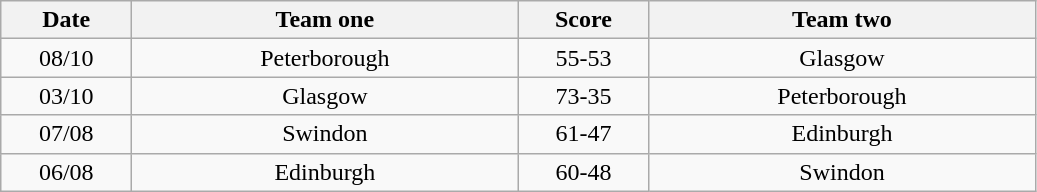<table class="wikitable" style="text-align: center">
<tr>
<th width=80>Date</th>
<th width=250>Team one</th>
<th width=80>Score</th>
<th width=250>Team two</th>
</tr>
<tr>
<td>08/10</td>
<td>Peterborough</td>
<td>55-53</td>
<td>Glasgow</td>
</tr>
<tr>
<td>03/10</td>
<td>Glasgow</td>
<td>73-35</td>
<td>Peterborough</td>
</tr>
<tr>
<td>07/08</td>
<td>Swindon</td>
<td>61-47</td>
<td>Edinburgh</td>
</tr>
<tr>
<td>06/08</td>
<td>Edinburgh</td>
<td>60-48</td>
<td>Swindon</td>
</tr>
</table>
